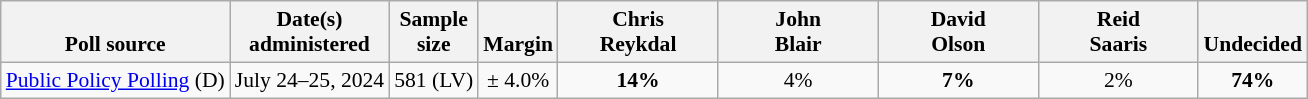<table class="wikitable" style="font-size:90%;text-align:center;">
<tr valign=bottom>
<th>Poll source</th>
<th>Date(s)<br>administered</th>
<th>Sample<br>size</th>
<th>Margin<br></th>
<th style="width:100px;">Chris<br>Reykdal</th>
<th style="width:100px;">John<br>Blair</th>
<th style="width:100px;">David<br>Olson</th>
<th style="width:100px;">Reid<br>Saaris</th>
<th>Undecided</th>
</tr>
<tr>
<td style="text-align:left;"><a href='#'>Public Policy Polling</a> (D)</td>
<td>July 24–25, 2024</td>
<td>581 (LV)</td>
<td>± 4.0%</td>
<td><strong>14%</strong></td>
<td>4%</td>
<td><strong>7%</strong></td>
<td>2%</td>
<td><strong>74%</strong></td>
</tr>
</table>
